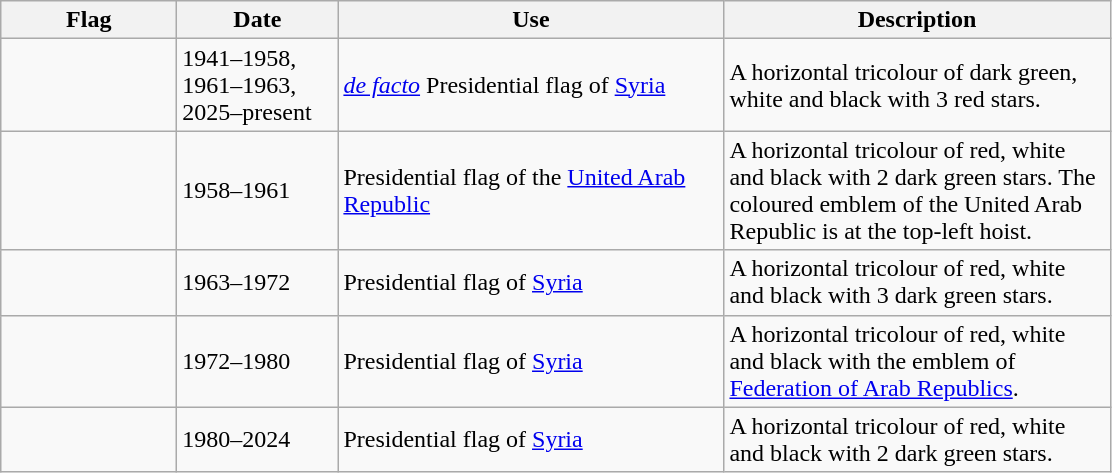<table class="wikitable">
<tr>
<th style="width:110px;">Flag</th>
<th style="width:100px;">Date</th>
<th style="width:250px;">Use</th>
<th style="width:250px;">Description</th>
</tr>
<tr>
<td></td>
<td>1941–1958, 1961–1963, 2025–present</td>
<td><em><a href='#'>de facto</a></em> Presidential flag of <a href='#'>Syria</a></td>
<td>A horizontal tricolour of dark green, white and black with 3 red stars.</td>
</tr>
<tr>
<td></td>
<td>1958–1961</td>
<td>Presidential flag of the <a href='#'>United Arab Republic</a></td>
<td>A horizontal tricolour of red, white and black with 2 dark green stars. The coloured emblem of the United Arab Republic is at the top-left hoist.</td>
</tr>
<tr>
<td></td>
<td>1963–1972</td>
<td>Presidential flag of <a href='#'>Syria</a></td>
<td>A horizontal tricolour of red, white and black with 3 dark green stars.</td>
</tr>
<tr>
<td></td>
<td>1972–1980</td>
<td>Presidential flag of <a href='#'>Syria</a></td>
<td>A horizontal tricolour of red, white and black with the emblem of <a href='#'>Federation of Arab Republics</a>.</td>
</tr>
<tr>
<td></td>
<td>1980–2024</td>
<td>Presidential flag of <a href='#'>Syria</a></td>
<td>A horizontal tricolour of red, white and black with 2 dark green stars.</td>
</tr>
</table>
